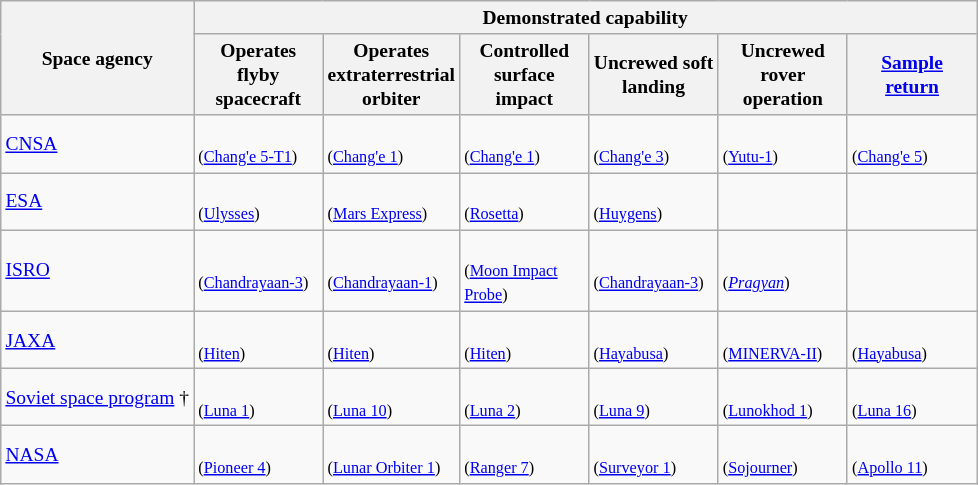<table class="wikitable sortable sort-under-center" style="font-size:small">
<tr>
<th rowspan="2">Space agency</th>
<th colspan="6" scope="colgroup">Demonstrated capability</th>
</tr>
<tr>
<th width=80>Operates flyby spacecraft</th>
<th width=80>Operates extraterrestrial orbiter</th>
<th width=80>Controlled surface impact</th>
<th width=80>Uncrewed soft landing</th>
<th width=80>Uncrewed rover operation</th>
<th width=80><a href='#'>Sample return</a></th>
</tr>
<tr>
<td> <a href='#'>CNSA</a></td>
<td><br><small>(<a href='#'>Chang'e 5-T1</a>)</small></td>
<td><br><small>(<a href='#'>Chang'e 1</a>)</small></td>
<td><br><small>(<a href='#'>Chang'e 1</a>)</small></td>
<td><br><small>(<a href='#'>Chang'e 3</a>)</small></td>
<td><br><small>(<a href='#'>Yutu-1</a>)</small></td>
<td><br><small>(<a href='#'>Chang'e 5</a>)</small></td>
</tr>
<tr>
<td> <a href='#'>ESA</a></td>
<td><br><small>(<a href='#'>Ulysses</a>)</small></td>
<td><br><small>(<a href='#'>Mars Express</a>)</small></td>
<td><br><small>(<a href='#'>Rosetta</a>)</small></td>
<td><br><small>(<a href='#'>Huygens</a>)</small></td>
<td></td>
<td></td>
</tr>
<tr>
<td> <a href='#'>ISRO</a></td>
<td> <br><small>(<a href='#'>Chandrayaan-3</a>)</small></td>
<td><br><small>(<a href='#'>Chandrayaan-1</a>)</small></td>
<td><br><small>(<a href='#'>Moon Impact Probe</a>)</small></td>
<td> <br><small>(<a href='#'>Chandrayaan-3</a>)</small></td>
<td><br><small>(<a href='#'><em>Pragyan</em></a>)</small></td>
<td></td>
</tr>
<tr>
<td> <a href='#'>JAXA</a></td>
<td><br><small>(<a href='#'>Hiten</a>)</small></td>
<td><br><small>(<a href='#'>Hiten</a>)</small></td>
<td><br><small>(<a href='#'>Hiten</a>)</small></td>
<td><br><small>(<a href='#'>Hayabusa</a>)</small></td>
<td><br><small>(<a href='#'>MINERVA-II</a>)</small></td>
<td><br><small>(<a href='#'>Hayabusa</a>)</small></td>
</tr>
<tr>
<td> <a href='#'>Soviet space program</a> †</td>
<td><br><small>(<a href='#'>Luna 1</a>)</small></td>
<td><br><small>(<a href='#'>Luna 10</a>)</small></td>
<td><br><small>(<a href='#'>Luna 2</a>)</small></td>
<td><br><small>(<a href='#'>Luna 9</a>)</small></td>
<td><br><small>(<a href='#'>Lunokhod 1</a>)</small></td>
<td><br><small>(<a href='#'>Luna 16</a>)</small></td>
</tr>
<tr>
<td> <a href='#'>NASA</a></td>
<td><br><small>(<a href='#'>Pioneer 4</a>)</small></td>
<td><br><small>(<a href='#'>Lunar Orbiter 1</a>)</small></td>
<td><br><small>(<a href='#'>Ranger 7</a>)</small></td>
<td><br><small>(<a href='#'>Surveyor 1</a>)</small></td>
<td><br><small>(<a href='#'>Sojourner</a>)</small></td>
<td><br><small>(<a href='#'>Apollo 11</a>)</small></td>
</tr>
</table>
